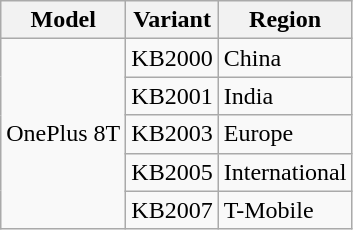<table class="wikitable">
<tr>
<th>Model</th>
<th>Variant</th>
<th>Region</th>
</tr>
<tr>
<td rowspan="5">OnePlus 8T</td>
<td>KB2000</td>
<td>China</td>
</tr>
<tr>
<td>KB2001</td>
<td>India</td>
</tr>
<tr>
<td>KB2003</td>
<td>Europe</td>
</tr>
<tr>
<td>KB2005</td>
<td>International</td>
</tr>
<tr>
<td>KB2007</td>
<td>T-Mobile</td>
</tr>
</table>
